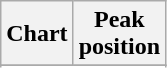<table class="wikitable sortable plainrowheaders" style="text-align:center">
<tr>
<th scope="col">Chart</th>
<th scope="col">Peak<br>position</th>
</tr>
<tr>
</tr>
<tr>
</tr>
<tr>
</tr>
<tr>
</tr>
<tr>
</tr>
<tr>
</tr>
<tr>
</tr>
</table>
